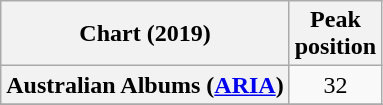<table class="wikitable sortable plainrowheaders" style="text-align:center">
<tr>
<th scope="col">Chart (2019)</th>
<th scope="col">Peak<br>position</th>
</tr>
<tr>
<th scope="row">Australian Albums (<a href='#'>ARIA</a>)</th>
<td>32</td>
</tr>
<tr>
</tr>
<tr>
</tr>
<tr>
</tr>
<tr>
</tr>
</table>
